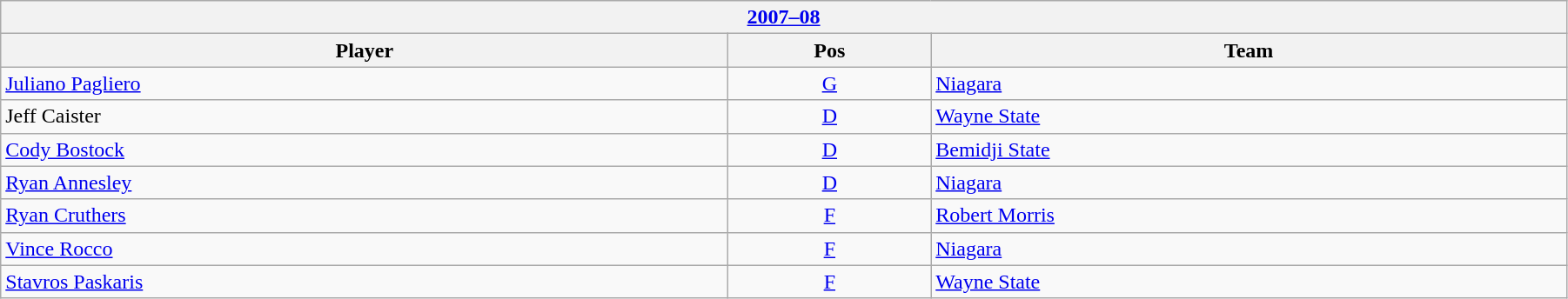<table class="wikitable" width=95%>
<tr>
<th colspan=3><a href='#'>2007–08</a></th>
</tr>
<tr>
<th>Player</th>
<th>Pos</th>
<th>Team</th>
</tr>
<tr>
<td><a href='#'>Juliano Pagliero</a></td>
<td style="text-align:center;"><a href='#'>G</a></td>
<td><a href='#'>Niagara</a></td>
</tr>
<tr>
<td>Jeff Caister</td>
<td style="text-align:center;"><a href='#'>D</a></td>
<td><a href='#'>Wayne State</a></td>
</tr>
<tr>
<td><a href='#'>Cody Bostock</a></td>
<td style="text-align:center;"><a href='#'>D</a></td>
<td><a href='#'>Bemidji State</a></td>
</tr>
<tr>
<td><a href='#'>Ryan Annesley</a></td>
<td style="text-align:center;"><a href='#'>D</a></td>
<td><a href='#'>Niagara</a></td>
</tr>
<tr>
<td><a href='#'>Ryan Cruthers</a></td>
<td style="text-align:center;"><a href='#'>F</a></td>
<td><a href='#'>Robert Morris</a></td>
</tr>
<tr>
<td><a href='#'>Vince Rocco</a></td>
<td style="text-align:center;"><a href='#'>F</a></td>
<td><a href='#'>Niagara</a></td>
</tr>
<tr>
<td><a href='#'>Stavros Paskaris</a></td>
<td style="text-align:center;"><a href='#'>F</a></td>
<td><a href='#'>Wayne State</a></td>
</tr>
</table>
